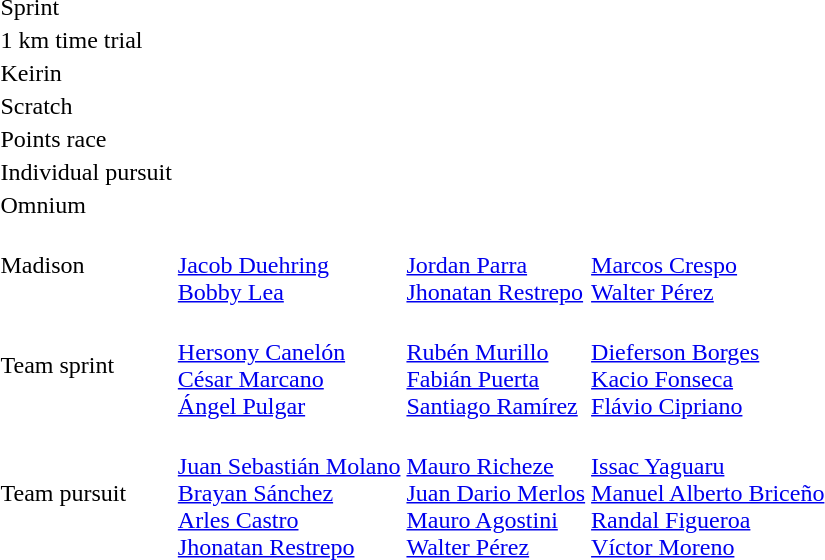<table>
<tr>
<td>Sprint</td>
<td></td>
<td></td>
<td></td>
</tr>
<tr>
<td>1 km time trial</td>
<td></td>
<td></td>
<td></td>
</tr>
<tr>
<td>Keirin</td>
<td></td>
<td></td>
<td></td>
</tr>
<tr>
<td>Scratch</td>
<td></td>
<td></td>
<td></td>
</tr>
<tr>
<td>Points race</td>
<td></td>
<td></td>
<td></td>
</tr>
<tr>
<td>Individual pursuit</td>
<td></td>
<td></td>
<td></td>
</tr>
<tr>
<td>Omnium</td>
<td></td>
<td></td>
<td></td>
</tr>
<tr>
<td>Madison</td>
<td><br><a href='#'>Jacob Duehring</a><br><a href='#'>Bobby Lea</a></td>
<td><br><a href='#'>Jordan Parra</a><br><a href='#'>Jhonatan Restrepo</a></td>
<td><br><a href='#'>Marcos Crespo</a><br><a href='#'>Walter Pérez</a></td>
</tr>
<tr>
<td>Team sprint</td>
<td><br><a href='#'>Hersony Canelón</a><br><a href='#'>César Marcano</a><br><a href='#'>Ángel Pulgar</a></td>
<td><br><a href='#'>Rubén Murillo</a><br><a href='#'>Fabián Puerta</a><br><a href='#'>Santiago Ramírez</a></td>
<td><br><a href='#'>Dieferson Borges</a><br><a href='#'>Kacio Fonseca</a><br><a href='#'>Flávio Cipriano</a></td>
</tr>
<tr>
<td>Team pursuit</td>
<td><br><a href='#'>Juan Sebastián Molano</a><br><a href='#'>Brayan Sánchez</a><br><a href='#'>Arles Castro</a><br><a href='#'>Jhonatan Restrepo</a></td>
<td><br><a href='#'>Mauro Richeze</a><br><a href='#'>Juan Dario Merlos</a><br><a href='#'>Mauro Agostini</a><br><a href='#'>Walter Pérez</a></td>
<td><br><a href='#'>Issac Yaguaru</a><br><a href='#'>Manuel Alberto Briceño</a><br><a href='#'>Randal Figueroa</a><br><a href='#'>Víctor Moreno</a></td>
</tr>
</table>
